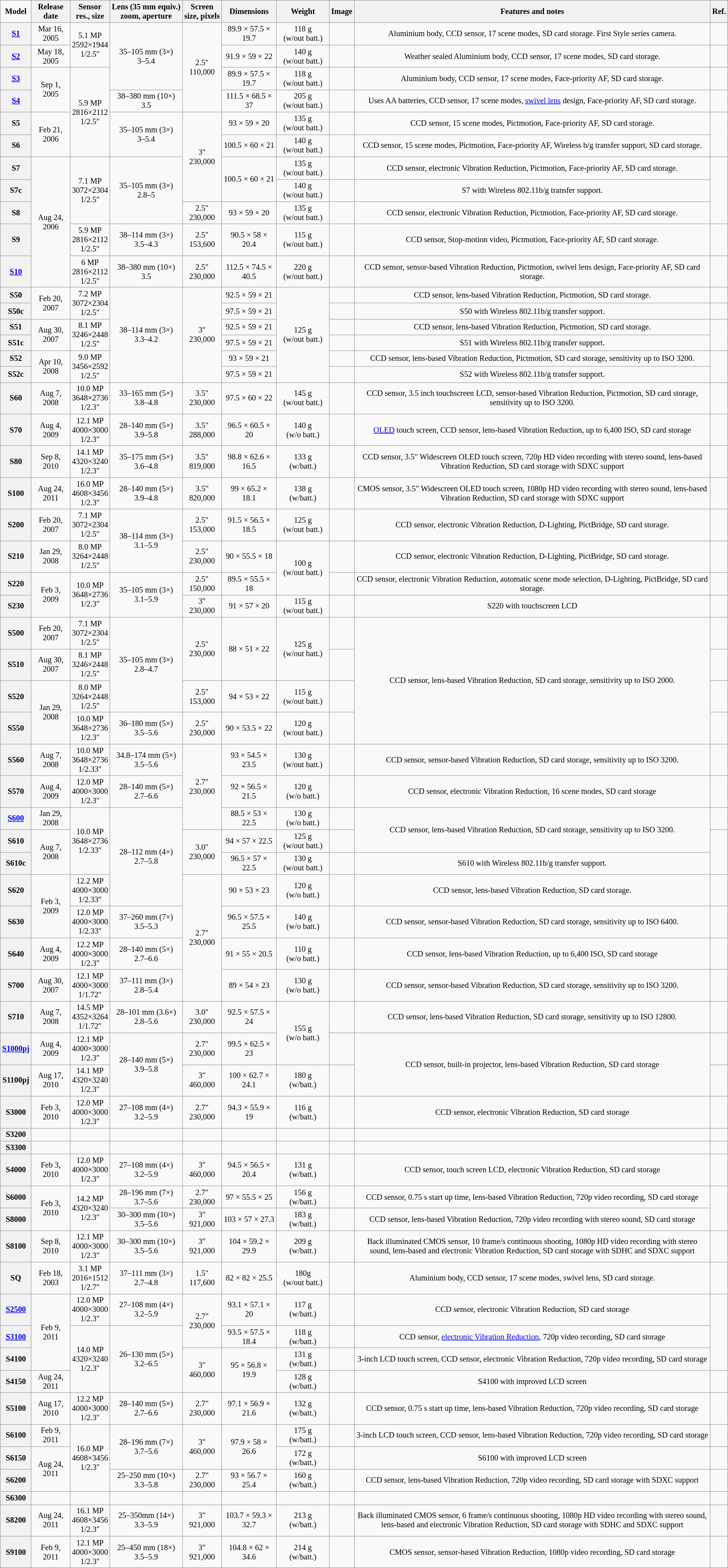<table class="wikitable" style="font-size:85%; text-align: center">
<tr>
<td><strong>Model</strong></td>
<th>Release date</th>
<th>Sensor<br>res., size</th>
<th>Lens (35 mm equiv.)<br>zoom, aperture</th>
<th>Screen<br>size, pixels</th>
<th>Dimensions<br></th>
<th>Weight</th>
<th>Image</th>
<th>Features and notes</th>
<th>Ref.</th>
</tr>
<tr>
<th><a href='#'>S1</a></th>
<td>Mar 16, 2005</td>
<td rowspan=2>5.1 MP<br>2592×1944<br>1/2.5″</td>
<td rowspan=3>35–105 mm (3×)<br>3–5.4</td>
<td rowspan=4>2.5″<br>110,000</td>
<td>89.9 × 57.5 × 19.7</td>
<td>118 g (w/out batt.)</td>
<td></td>
<td>Aluminium body, CCD sensor, 17 scene modes, SD card storage. First Style series camera.</td>
<td></td>
</tr>
<tr>
<th><a href='#'>S2</a></th>
<td>May 18, 2005</td>
<td>91.9 × 59 × 22</td>
<td>140 g (w/out batt.)</td>
<td></td>
<td>Weather sealed Aluminium body, CCD sensor, 17 scene modes, SD card storage.</td>
<td></td>
</tr>
<tr>
<th><a href='#'>S3</a></th>
<td rowspan=2>Sep 1, 2005</td>
<td rowspan=4>5.9 MP<br>2816×2112<br>1/2.5″</td>
<td>89.9 × 57.5 × 19.7</td>
<td>118 g (w/out batt.)</td>
<td></td>
<td>Aluminium body, CCD sensor, 17 scene modes, Face-priority AF, SD card storage.</td>
<td></td>
</tr>
<tr>
<th><a href='#'>S4</a></th>
<td>38–380 mm (10×)<br>3.5</td>
<td>111.5 × 68.5 × 37</td>
<td>205 g (w/out batt.)</td>
<td></td>
<td>Uses AA batteries, CCD sensor, 17 scene modes, <a href='#'>swivel lens</a> design, Face-priority AF, SD card storage.</td>
<td></td>
</tr>
<tr>
<th>S5</th>
<td rowspan=2>Feb 21, 2006</td>
<td rowspan=2>35–105 mm (3×)<br>3–5.4</td>
<td rowspan=4>3″<br>230,000</td>
<td>93 × 59 × 20</td>
<td>135 g (w/out batt.)</td>
<td></td>
<td>CCD sensor, 15 scene modes, Pictmotion, Face-priority AF, SD card storage.</td>
<td rowspan=2></td>
</tr>
<tr>
<th>S6</th>
<td>100.5 × 60 × 21</td>
<td>140 g (w/out batt.)</td>
<td></td>
<td>CCD sensor, 15 scene modes, Pictmotion, Face-priority AF, Wireless b/g transfer support, SD card storage.</td>
</tr>
<tr>
<th>S7</th>
<td rowspan=5>Aug 24, 2006</td>
<td rowspan=3>7.1 MP<br>3072×2304<br>1/2.5″</td>
<td rowspan=3>35–105 mm (3×)<br>2.8–5</td>
<td rowspan=2>100.5 × 60 × 21</td>
<td>135 g (w/out batt.)</td>
<td></td>
<td>CCD sensor, electronic Vibration Reduction, Pictmotion, Face-priority AF, SD card storage.</td>
<td rowspan=3></td>
</tr>
<tr>
<th>S7c</th>
<td>140 g (w/out batt.)</td>
<td></td>
<td>S7 with Wireless 802.11b/g transfer support.</td>
</tr>
<tr>
<th>S8</th>
<td>2.5″<br>230,000</td>
<td>93 × 59 × 20</td>
<td>135 g (w/out batt.)</td>
<td></td>
<td>CCD sensor, electronic Vibration Reduction, Pictmotion, Face-priority AF, SD card storage.</td>
</tr>
<tr>
<th>S9</th>
<td>5.9 MP<br>2816×2112<br>1/2.5″</td>
<td>38–114 mm (3×)<br>3.5–4.3</td>
<td>2.5″<br>153,600</td>
<td>90.5 × 58 × 20.4</td>
<td>115 g (w/out batt.)</td>
<td></td>
<td>CCD sensor, Stop-motion video, Pictmotion, Face-priority AF, SD card storage.</td>
<td></td>
</tr>
<tr>
<th><a href='#'>S10</a></th>
<td>6 MP<br>2816×2112<br>1/2.5″</td>
<td>38–380 mm (10×)<br>3.5</td>
<td>2.5″<br>230,000</td>
<td>112.5 × 74.5 × 40.5</td>
<td>220 g (w/out batt.)</td>
<td></td>
<td>CCD sensor, sensor-based Vibration Reduction, Pictmotion, swivel lens design, Face-priority AF, SD card storage.</td>
<td></td>
</tr>
<tr>
<th>S50</th>
<td rowspan=2>Feb 20, 2007</td>
<td rowspan=2>7.2 MP<br>3072×2304<br>1/2.5″</td>
<td rowspan=6>38–114 mm (3×)<br>3.3–4.2</td>
<td rowspan=6>3″<br>230,000</td>
<td>92.5 × 59 × 21</td>
<td rowspan=6>125 g (w/out batt.)</td>
<td></td>
<td>CCD sensor, lens-based Vibration Reduction, Pictmotion, SD card storage.</td>
<td></td>
</tr>
<tr>
<th>S50c</th>
<td>97.5 × 59 × 21</td>
<td></td>
<td>S50 with Wireless 802.11b/g transfer support.</td>
<td></td>
</tr>
<tr>
<th>S51</th>
<td rowspan=2>Aug 30, 2007</td>
<td rowspan=2>8.1 MP<br>3246×2448<br>1/2.5″</td>
<td>92.5 × 59 × 21</td>
<td></td>
<td>CCD sensor, lens-based Vibration Reduction, Pictmotion, SD card storage.</td>
<td rowspan=2></td>
</tr>
<tr>
<th>S51c</th>
<td>97.5 × 59 × 21</td>
<td></td>
<td>S51 with Wireless 802.11b/g transfer support.</td>
</tr>
<tr>
<th>S52</th>
<td rowspan=2>Apr 10, 2008</td>
<td rowspan=2>9.0 MP<br>3456×2592<br>1/2.5″</td>
<td>93 × 59 × 21</td>
<td></td>
<td>CCD sensor, lens-based Vibration Reduction, Pictmotion, SD card storage, sensitivity up to ISO 3200.</td>
<td rowspan=2></td>
</tr>
<tr>
<th>S52c</th>
<td>97.5 × 59 × 21</td>
<td></td>
<td>S52 with Wireless 802.11b/g transfer support.</td>
</tr>
<tr>
<th>S60</th>
<td>Aug 7, 2008</td>
<td>10.0 MP<br>3648×2736<br>1/2.3″</td>
<td>33–165 mm (5×)<br>3.8–4.8</td>
<td>3.5″<br>230,000</td>
<td>97.5 × 60 × 22</td>
<td>145 g (w/out batt.)</td>
<td></td>
<td>CCD sensor, 3.5 inch touchscreen LCD, sensor-based Vibration Reduction, Pictmotion, SD card storage, sensitivity up to ISO 3200.</td>
<td></td>
</tr>
<tr>
<th>S70</th>
<td>Aug 4, 2009</td>
<td>12.1 MP<br>4000×3000<br>1/2.3″</td>
<td>28–140 mm (5×)<br>3.9–5.8</td>
<td>3.5″<br>288,000</td>
<td>96.5 × 60.5 × 20</td>
<td>140 g (w/o batt.)</td>
<td></td>
<td><a href='#'>OLED</a> touch screen, CCD sensor, lens-based Vibration Reduction, up to 6,400 ISO, SD card storage</td>
<td></td>
</tr>
<tr>
<th>S80</th>
<td>Sep 8, 2010</td>
<td>14.1 MP<br>4320×3240<br>1/2.3″</td>
<td>35–175 mm (5×)<br>3.6–4.8</td>
<td>3.5″<br>819,000</td>
<td>98.8 × 62.6 × 16.5</td>
<td>133 g<br>(w/batt.)</td>
<td></td>
<td>CCD sensor, 3.5″ Widescreen OLED touch screen, 720p HD video recording with stereo sound, lens-based Vibration Reduction, SD card storage with SDXC support</td>
<td></td>
</tr>
<tr>
<th>S100</th>
<td>Aug 24, 2011</td>
<td>16.0 MP<br>4608×3456<br>1/2.3"</td>
<td>28–140 mm (5×)<br>3.9–4.8</td>
<td>3.5"<br>820,000</td>
<td>99 × 65.2 × 18.1</td>
<td>138 g<br>(w/batt.)</td>
<td></td>
<td>CMOS sensor, 3.5" Widescreen OLED touch screen, 1080p HD video recording with stereo sound, lens-based Vibration Reduction, SD card storage with SDXC support</td>
<td></td>
</tr>
<tr>
<th>S200</th>
<td>Feb 20, 2007</td>
<td>7.1 MP<br>3072×2304<br>1/2.5″</td>
<td rowspan="2">38–114 mm (3×)<br>3.1–5.9</td>
<td>2.5″<br>153,000</td>
<td>91.5 × 56.5 × 18.5</td>
<td>125 g (w/out batt.)</td>
<td></td>
<td>CCD sensor, electronic Vibration Reduction, D-Lighting, PictBridge, SD card storage.</td>
<td></td>
</tr>
<tr>
<th>S210</th>
<td>Jan 29, 2008</td>
<td>8.0 MP<br>3264×2448<br>1/2.5″</td>
<td>2.5″<br>230,000</td>
<td>90 × 55.5 × 18</td>
<td rowspan="2">100 g (w/out batt.)</td>
<td></td>
<td>CCD sensor, electronic Vibration Reduction, D-Lighting, PictBridge, SD card storage.</td>
<td></td>
</tr>
<tr>
<th>S220</th>
<td rowspan="2">Feb 3, 2009</td>
<td rowspan="2">10.0 MP<br>3648×2736<br>1/2.3″</td>
<td rowspan="2">35–105 mm (3×)<br>3.1–5.9</td>
<td>2.5″<br>150,000</td>
<td>89.5 × 55.5 × 18</td>
<td></td>
<td>CCD sensor, electronic Vibration Reduction, automatic scene mode selection, D-Lighting, PictBridge, SD card storage.</td>
<td></td>
</tr>
<tr>
<th>S230</th>
<td>3″<br>230,000</td>
<td>91 × 57 × 20</td>
<td>115 g (w/out batt.)</td>
<td></td>
<td>S220 with  touchscreen LCD</td>
<td></td>
</tr>
<tr>
<th>S500</th>
<td>Feb 20, 2007</td>
<td>7.1 MP<br>3072×2304<br>1/2.5″</td>
<td rowspan=3>35–105 mm (3×)<br>2.8–4.7</td>
<td rowspan=2>2.5″<br>230,000</td>
<td rowspan=2>88 × 51 × 22</td>
<td rowspan=2>125 g (w/out batt.)</td>
<td></td>
<td rowspan=4>CCD sensor, lens-based Vibration Reduction, SD card storage, sensitivity up to ISO 2000.</td>
<td></td>
</tr>
<tr>
<th>S510</th>
<td>Aug 30, 2007</td>
<td>8.1 MP<br>3246×2448<br>1/2.5″</td>
<td></td>
<td></td>
</tr>
<tr>
<th>S520</th>
<td rowspan=2>Jan 29, 2008</td>
<td>8.0 MP<br>3264×2448<br>1/2.5″</td>
<td>2.5″<br>153,000</td>
<td>94 × 53 × 22</td>
<td>115 g (w/out batt.)</td>
<td></td>
<td></td>
</tr>
<tr>
<th>S550</th>
<td>10.0 MP<br>3648×2736<br>1/2.3″</td>
<td>36–180 mm (5×)<br>3.5–5.6</td>
<td>2.5″<br>230,000</td>
<td>90 × 53.5 × 22</td>
<td>120 g (w/out batt.)</td>
<td></td>
<td></td>
</tr>
<tr>
<th>S560</th>
<td>Aug 7, 2008</td>
<td>10.0 MP<br>3648×2736<br>1/2.33″</td>
<td>34.8–174 mm (5×)<br>3.5–5.6</td>
<td rowspan=3>2.7″<br>230,000</td>
<td>93 × 54.5 × 23.5</td>
<td>130 g (w/out batt.)</td>
<td></td>
<td>CCD sensor, sensor-based Vibration Reduction, SD card storage, sensitivity up to ISO 3200.</td>
<td></td>
</tr>
<tr>
<th>S570</th>
<td>Aug 4, 2009</td>
<td>12.0 MP<br>4000×3000<br>1/2.3″</td>
<td>28–140 mm (5×)<br>2.7–6.6</td>
<td>92 × 56.5 × 21.5</td>
<td>120 g (w/o batt.)</td>
<td></td>
<td>CCD sensor, electronic Vibration Reduction, 16 scene modes, SD card storage</td>
<td></td>
</tr>
<tr>
<th><a href='#'>S600</a></th>
<td>Jan 29, 2008</td>
<td rowspan=3>10.0 MP<br>3648×2736<br>1/2.33″</td>
<td rowspan=4>28–112 mm (4×)<br>2.7–5.8</td>
<td>88.5 × 53 × 22.5</td>
<td>130 g (w/o batt.)</td>
<td></td>
<td rowspan=2>CCD sensor, lens-based Vibration Reduction, SD card storage, sensitivity up to ISO 3200.</td>
<td></td>
</tr>
<tr>
<th>S610</th>
<td rowspan=2>Aug 7, 2008</td>
<td rowspan=2>3.0″<br>230,000</td>
<td>94 × 57 × 22.5</td>
<td>125 g (w/out batt.)</td>
<td></td>
<td rowspan=2></td>
</tr>
<tr>
<th>S610c</th>
<td>96.5 × 57 × 22.5</td>
<td>130 g (w/out batt.)</td>
<td></td>
<td>S610 with Wireless 802.11b/g transfer support.</td>
</tr>
<tr>
<th>S620</th>
<td rowspan=2>Feb 3, 2009</td>
<td>12.2 MP<br>4000×3000<br>1/2.33″</td>
<td rowspan=4>2.7″<br>230,000</td>
<td>90 × 53 × 23</td>
<td>120 g (w/o batt.)</td>
<td></td>
<td>CCD sensor, lens-based Vibration Reduction, SD card storage.</td>
<td></td>
</tr>
<tr>
<th>S630</th>
<td>12.0 MP<br>4000×3000<br>1/2.33″</td>
<td>37–260 mm (7×)<br>3.5–5.3</td>
<td>96.5 × 57.5 × 25.5</td>
<td>140 g (w/o batt.)</td>
<td></td>
<td>CCD sensor, sensor-based Vibration Reduction, SD card storage, sensitivity up to ISO 6400.</td>
<td></td>
</tr>
<tr>
<th>S640</th>
<td>Aug 4, 2009</td>
<td>12.2 MP<br>4000×3000<br>1/2.3″</td>
<td>28–140 mm (5×)<br>2.7–6.6</td>
<td>91 × 55 × 20.5</td>
<td>110 g (w/o batt.)</td>
<td></td>
<td>CCD sensor, lens-based Vibration Reduction, up to 6,400 ISO, SD card storage</td>
<td></td>
</tr>
<tr>
<th>S700</th>
<td>Aug 30, 2007</td>
<td>12.1 MP<br>4000×3000<br>1/1.72″</td>
<td>37–111 mm (3×)<br>2.8–5.4</td>
<td>89 × 54 × 23</td>
<td>130 g (w/o batt.)</td>
<td></td>
<td>CCD sensor, sensor-based Vibration Reduction, SD card storage, sensitivity up to ISO 3200.</td>
<td></td>
</tr>
<tr>
<th>S710</th>
<td>Aug 7, 2008</td>
<td>14.5 MP<br>4352×3264<br>1/1.72″</td>
<td>28–101 mm (3.6×)<br>2.8–5.6</td>
<td>3.0″<br>230,000</td>
<td>92.5 × 57.5 × 24</td>
<td rowspan=2>155 g (w/o batt.)</td>
<td></td>
<td>CCD sensor, lens-based Vibration Reduction, SD card storage, sensitivity up to ISO 12800.</td>
<td></td>
</tr>
<tr>
<th><a href='#'>S1000pj</a></th>
<td>Aug 4, 2009</td>
<td>12.1 MP<br>4000×3000<br>1/2.3″</td>
<td rowspan="2">28–140 mm (5×)<br>3.9–5.8</td>
<td>2.7″<br>230,000</td>
<td>99.5 × 62.5 × 23</td>
<td></td>
<td rowspan="2">CCD sensor, built-in projector, lens-based Vibration Reduction, SD card storage</td>
<td></td>
</tr>
<tr>
<th>S1100pj</th>
<td>Aug 17, 2010</td>
<td>14.1 MP<br>4320×3240<br>1/2.3″</td>
<td>3″<br>460,000</td>
<td>100 × 62.7 × 24.1</td>
<td>180 g<br>(w/batt.)</td>
<td></td>
<td></td>
</tr>
<tr>
<th>S3000</th>
<td>Feb 3, 2010</td>
<td>12.0 MP<br>4000×3000<br>1/2.3″</td>
<td>27–108 mm (4×)<br>3.2–5.9</td>
<td>2.7″<br>230,000</td>
<td>94.3 × 55.9 × 19</td>
<td>116 g<br>(w/batt.)</td>
<td></td>
<td>CCD sensor, electronic Vibration Reduction, SD card storage</td>
<td></td>
</tr>
<tr>
<th>S3200</th>
<td></td>
<td></td>
<td></td>
<td></td>
<td></td>
<td></td>
<td></td>
<td></td>
<td></td>
</tr>
<tr>
<th>S3300</th>
<td></td>
<td></td>
<td></td>
<td></td>
<td></td>
<td></td>
<td></td>
<td></td>
<td></td>
</tr>
<tr>
<th>S4000</th>
<td>Feb 3, 2010</td>
<td>12.0 MP<br>4000×3000<br>1/2.3″</td>
<td>27–108 mm (4×)<br>3.2–5.9</td>
<td>3″<br>460,000</td>
<td>94.5 × 56.5 × 20.4</td>
<td>131 g<br>(w/batt.)</td>
<td></td>
<td>CCD sensor, touch screen LCD, electronic Vibration Reduction, SD card storage</td>
<td></td>
</tr>
<tr>
<th>S6000</th>
<td rowspan=2>Feb 3, 2010</td>
<td rowspan=2>14.2 MP<br>4320×3240<br>1/2.3″</td>
<td>28–196 mm (7×)<br>3.7–5.6</td>
<td>2.7″<br>230,000</td>
<td>97 × 55.5 × 25</td>
<td>156 g<br>(w/batt.)</td>
<td></td>
<td>CCD sensor, 0.75 s start up time, lens-based Vibration Reduction, 720p video recording, SD card storage</td>
<td rowspan=2></td>
</tr>
<tr>
<th>S8000</th>
<td>30–300 mm (10×)<br>3.5–5.6</td>
<td>3″<br>921,000</td>
<td>103 × 57 × 27.3</td>
<td>183 g<br>(w/batt.)</td>
<td></td>
<td>CCD sensor, lens-based Vibration Reduction, 720p video recording with stereo sound, SD card storage</td>
</tr>
<tr>
<th>S8100</th>
<td>Sep 8, 2010</td>
<td>12.1 MP<br>4000×3000<br>1/2.3″</td>
<td>30–300 mm (10×)<br>3.5–5.6</td>
<td>3″<br>921,000</td>
<td>104 × 59.2 × 29.9</td>
<td>209 g<br>(w/batt.)</td>
<td></td>
<td>Back illuminated CMOS sensor, 10 frame/s continuous shooting, 1080p HD video recording with stereo sound, lens-based and electronic Vibration Reduction, SD card storage with SDHC and SDXC support</td>
<td></td>
</tr>
<tr>
<th>SQ</th>
<td>Feb 18, 2003</td>
<td>3.1 MP<br>2016×1512<br>1/2.7″</td>
<td>37–111 mm (3×)<br>2.7–4.8</td>
<td>1.5″<br>117,600</td>
<td>82 × 82 × 25.5</td>
<td>180g (w/out batt.)</td>
<td></td>
<td>Aluminium body, CCD sensor, 17 scene modes, swivel lens, SD card storage.</td>
<td></td>
</tr>
<tr>
<th><a href='#'>S2500</a></th>
<td rowspan="3">Feb 9, 2011</td>
<td>12.0 MP<br>4000×3000<br>1/2.3"</td>
<td>27–108 mm (4×)<br>3.2–5.9</td>
<td rowspan="2">2.7"<br>230,000</td>
<td>93.1 × 57.1 × 20</td>
<td>117 g<br>(w/batt.)</td>
<td></td>
<td>CCD sensor, electronic Vibration Reduction, SD card storage</td>
<td rowspan="3"></td>
</tr>
<tr>
<th><a href='#'>S3100</a></th>
<td rowspan="3">14.0 MP<br>4320×3240<br>1/2.3"</td>
<td rowspan="3">26–130 mm (5×)<br>3.2–6.5</td>
<td>93.5 × 57.5 × 18.4</td>
<td>118 g<br>(w/batt.)</td>
<td></td>
<td>CCD sensor, <a href='#'>electronic Vibration Reduction</a>, 720p video recording, SD card storage</td>
</tr>
<tr>
<th>S4100</th>
<td rowspan="2">3"<br>460,000</td>
<td rowspan="2">95 × 56.8 × 19.9</td>
<td>131 g<br>(w/batt.)</td>
<td></td>
<td>3-inch LCD touch screen, CCD sensor, electronic Vibration Reduction, 720p video recording, SD card storage</td>
</tr>
<tr>
<th>S4150</th>
<td>Aug 24, 2011</td>
<td>128 g<br>(w/batt.)</td>
<td></td>
<td>S4100 with improved LCD screen</td>
<td></td>
</tr>
<tr>
<th>S5100</th>
<td>Aug 17, 2010</td>
<td>12.2 MP<br>4000×3000<br>1/2.3"</td>
<td>28–140 mm (5×)<br>2.7–6.6</td>
<td>2.7"<br>230,000</td>
<td>97.1 × 56.9 × 21.6</td>
<td>132 g<br>(w/batt.)</td>
<td></td>
<td>CCD sensor, 0.75 s start up time, lens-based Vibration Reduction, 720p video recording, SD card storage</td>
<td></td>
</tr>
<tr>
<th>S6100</th>
<td>Feb 9, 2011</td>
<td rowspan="3">16.0 MP<br>4608×3456<br>1/2.3"</td>
<td rowspan="2">28–196 mm (7×)<br>3.7–5.6</td>
<td rowspan="2">3"<br>460,000</td>
<td rowspan="2">97.9 × 58 × 26.6</td>
<td>175 g<br>(w/batt.)</td>
<td></td>
<td>3-inch LCD touch screen, CCD sensor, lens-based Vibration Reduction, 720p video recording, SD card storage</td>
<td></td>
</tr>
<tr>
<th>S6150</th>
<td rowspan="2">Aug 24, 2011</td>
<td>172 g<br>(w/batt.)</td>
<td></td>
<td>S6100 with improved LCD screen</td>
<td></td>
</tr>
<tr>
<th>S6200</th>
<td>25–250 mm (10×)<br>3.3–5.8</td>
<td>2.7"<br>230,000</td>
<td>93 × 56.7 × 25.4</td>
<td>160 g<br>(w/batt.)</td>
<td></td>
<td>CCD sensor, lens-based Vibration Reduction, 720p video recording, SD card storage with SDXC support</td>
<td></td>
</tr>
<tr>
<th>S6300</th>
<td></td>
<td></td>
<td></td>
<td></td>
<td></td>
<td></td>
<td></td>
<td></td>
<td></td>
</tr>
<tr>
<th>S8200</th>
<td>Aug 24, 2011</td>
<td>16.1 MP<br>4608×3456<br>1/2.3"</td>
<td>25–350mm (14×)<br>3.3–5.9</td>
<td>3"<br>921,000</td>
<td>103.7 × 59.3 × 32.7</td>
<td>213 g<br>(w/batt.)</td>
<td></td>
<td>Back illuminated CMOS sensor, 6 frame/s continuous shooting, 1080p HD video recording with stereo sound, lens-based and electronic Vibration Reduction, SD card storage with SDHC and SDXC support</td>
<td></td>
</tr>
<tr>
<th>S9100</th>
<td>Feb 9, 2011</td>
<td>12.1 MP<br>4000×3000<br>1/2.3"</td>
<td>25–450 mm (18×)<br>3.5–5.9</td>
<td>3"<br>921,000</td>
<td>104.8 × 62 × 34.6</td>
<td>214 g<br>(w/batt.)</td>
<td></td>
<td>CMOS sensor, sensor-based Vibration Reduction, 1080p video recording, SD card storage</td>
<td></td>
</tr>
</table>
